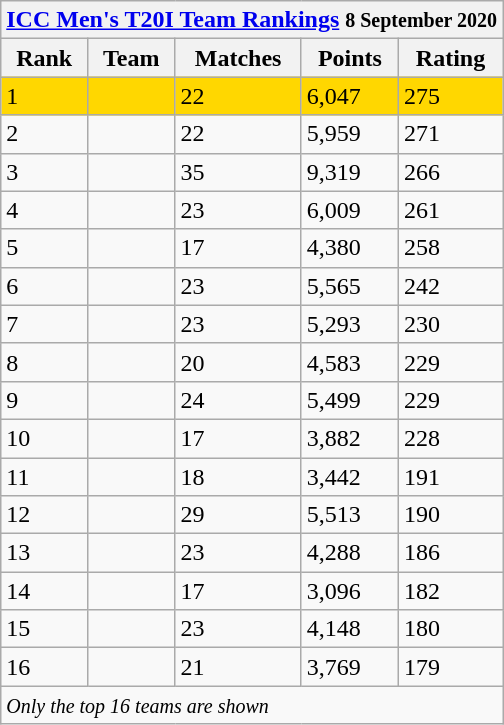<table class="wikitable" stp;">
<tr>
<th colspan="5"><a href='#'>ICC Men's T20I Team Rankings</a> <small>8 September 2020</small></th>
</tr>
<tr>
<th>Rank</th>
<th>Team</th>
<th>Matches</th>
<th>Points</th>
<th>Rating</th>
</tr>
<tr style="background:gold">
<td>1</td>
<td style=text-align:left;></td>
<td>22</td>
<td>6,047</td>
<td>275</td>
</tr>
<tr>
<td>2</td>
<td style=text-align:left;></td>
<td>22</td>
<td>5,959</td>
<td>271</td>
</tr>
<tr>
<td>3</td>
<td style=text-align:left;></td>
<td>35</td>
<td>9,319</td>
<td>266</td>
</tr>
<tr>
<td>4</td>
<td style=text-align:left;></td>
<td>23</td>
<td>6,009</td>
<td>261</td>
</tr>
<tr>
<td>5</td>
<td style=text-align:left;></td>
<td>17</td>
<td>4,380</td>
<td>258</td>
</tr>
<tr>
<td>6</td>
<td style=text-align:left;></td>
<td>23</td>
<td>5,565</td>
<td>242</td>
</tr>
<tr>
<td>7</td>
<td style=text-align:left;></td>
<td>23</td>
<td>5,293</td>
<td>230</td>
</tr>
<tr>
<td>8</td>
<td style=text-align:left;></td>
<td>20</td>
<td>4,583</td>
<td>229</td>
</tr>
<tr>
<td>9</td>
<td style=text-align:left;></td>
<td>24</td>
<td>5,499</td>
<td>229</td>
</tr>
<tr>
<td>10</td>
<td style=text-align:left;></td>
<td>17</td>
<td>3,882</td>
<td>228</td>
</tr>
<tr>
<td>11</td>
<td style=text-align:left;></td>
<td>18</td>
<td>3,442</td>
<td>191</td>
</tr>
<tr>
<td>12</td>
<td style=text-align:left;></td>
<td>29</td>
<td>5,513</td>
<td>190</td>
</tr>
<tr>
<td>13</td>
<td style=text-align:left;></td>
<td>23</td>
<td>4,288</td>
<td>186</td>
</tr>
<tr>
<td>14</td>
<td style=text-align:left;></td>
<td>17</td>
<td>3,096</td>
<td>182</td>
</tr>
<tr>
<td>15</td>
<td style=text-align:left;></td>
<td>23</td>
<td>4,148</td>
<td>180</td>
</tr>
<tr>
<td>16</td>
<td style=text-align:left;></td>
<td>21</td>
<td>3,769</td>
<td>179</td>
</tr>
<tr>
<td colspan="5"><small><em>Only the top 16 teams are shown</em></small></td>
</tr>
</table>
